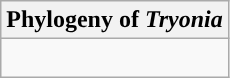<table class="wikitable">
<tr>
<th colspan=1>Phylogeny of <em>Tryonia</em></th>
</tr>
<tr>
<td style="vertical-align:top"><br></td>
</tr>
</table>
